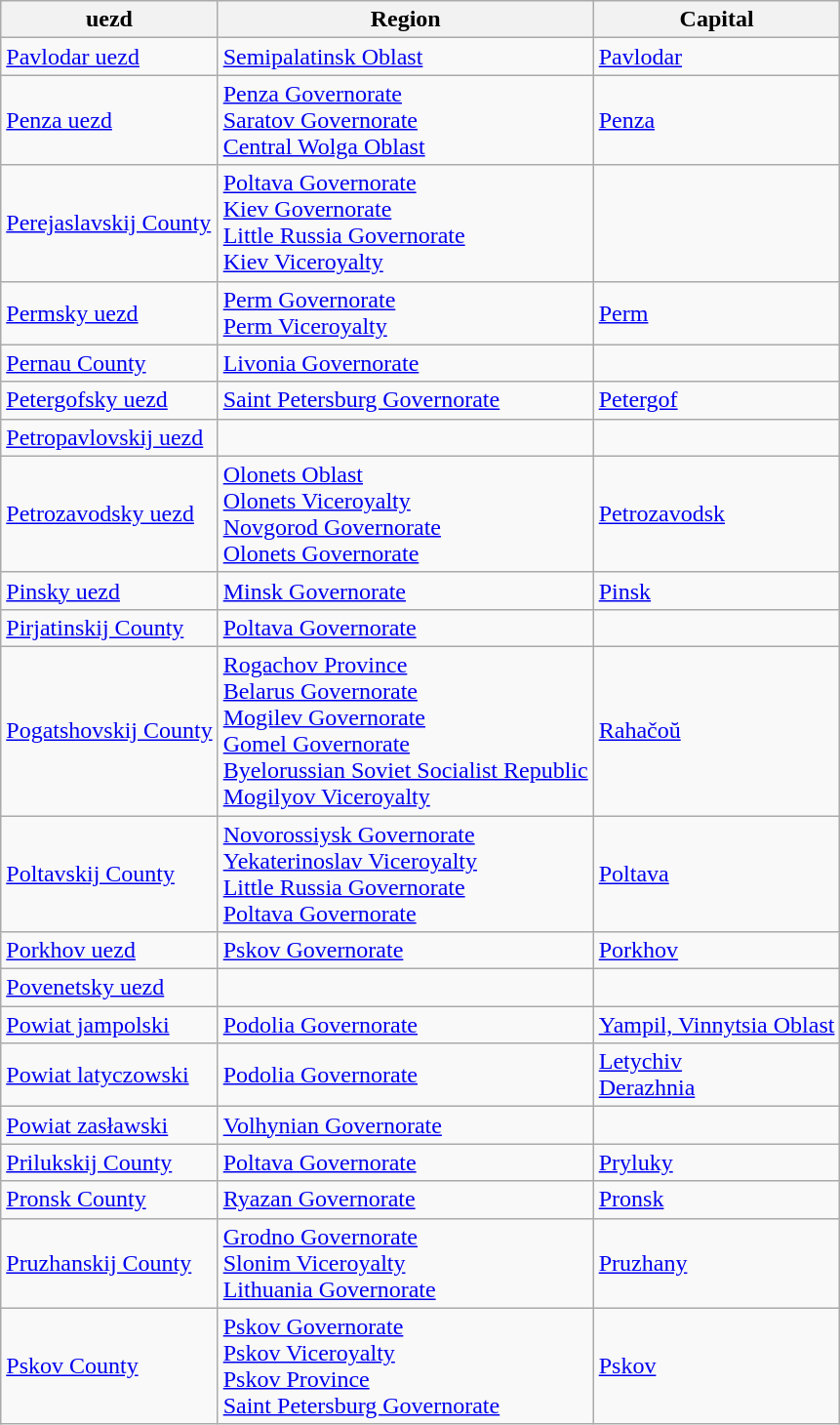<table class="wikitable sortable">
<tr>
<th>uezd</th>
<th>Region</th>
<th>Capital</th>
</tr>
<tr>
<td><a href='#'>Pavlodar uezd</a></td>
<td><a href='#'>Semipalatinsk Oblast</a></td>
<td><a href='#'>Pavlodar</a></td>
</tr>
<tr>
<td><a href='#'>Penza uezd</a></td>
<td><a href='#'>Penza Governorate</a><br><a href='#'>Saratov Governorate</a><br><a href='#'>Central Wolga Oblast</a></td>
<td><a href='#'>Penza</a></td>
</tr>
<tr>
<td><a href='#'>Perejaslavskij County</a></td>
<td><a href='#'>Poltava Governorate</a><br><a href='#'>Kiev Governorate</a><br><a href='#'>Little Russia Governorate</a><br><a href='#'>Kiev Viceroyalty</a></td>
<td></td>
</tr>
<tr>
<td><a href='#'>Permsky uezd</a></td>
<td><a href='#'>Perm Governorate</a><br><a href='#'>Perm Viceroyalty</a></td>
<td><a href='#'>Perm</a></td>
</tr>
<tr>
<td><a href='#'>Pernau County</a></td>
<td><a href='#'>Livonia Governorate</a></td>
<td></td>
</tr>
<tr>
<td><a href='#'>Petergofsky uezd</a></td>
<td><a href='#'>Saint Petersburg Governorate</a></td>
<td><a href='#'>Petergof</a></td>
</tr>
<tr>
<td><a href='#'>Petropavlovskij uezd</a></td>
<td></td>
<td></td>
</tr>
<tr>
<td><a href='#'>Petrozavodsky uezd</a></td>
<td><a href='#'>Olonets Oblast</a><br><a href='#'>Olonets Viceroyalty</a><br><a href='#'>Novgorod Governorate</a><br><a href='#'>Olonets Governorate</a></td>
<td><a href='#'>Petrozavodsk</a></td>
</tr>
<tr>
<td><a href='#'>Pinsky uezd</a></td>
<td><a href='#'>Minsk Governorate</a></td>
<td><a href='#'>Pinsk</a></td>
</tr>
<tr>
<td><a href='#'>Pirjatinskij County</a></td>
<td><a href='#'>Poltava Governorate</a></td>
<td></td>
</tr>
<tr>
<td><a href='#'>Pogatshovskij County</a></td>
<td><a href='#'>Rogachov Province</a><br><a href='#'>Belarus Governorate</a><br><a href='#'>Mogilev Governorate</a><br><a href='#'>Gomel Governorate</a><br><a href='#'>Byelorussian Soviet Socialist Republic</a><br><a href='#'>Mogilyov Viceroyalty</a></td>
<td><a href='#'>Rahačoŭ</a></td>
</tr>
<tr>
<td><a href='#'>Poltavskij County</a></td>
<td><a href='#'>Novorossiysk Governorate</a><br><a href='#'>Yekaterinoslav Viceroyalty</a><br><a href='#'>Little Russia Governorate</a><br><a href='#'>Poltava Governorate</a></td>
<td><a href='#'>Poltava</a></td>
</tr>
<tr>
<td><a href='#'>Porkhov uezd</a></td>
<td><a href='#'>Pskov Governorate</a></td>
<td><a href='#'>Porkhov</a></td>
</tr>
<tr>
<td><a href='#'>Povenetsky uezd</a></td>
<td></td>
<td></td>
</tr>
<tr>
<td><a href='#'>Powiat jampolski</a></td>
<td><a href='#'>Podolia Governorate</a></td>
<td><a href='#'>Yampil, Vinnytsia Oblast</a></td>
</tr>
<tr>
<td><a href='#'>Powiat latyczowski</a></td>
<td><a href='#'>Podolia Governorate</a></td>
<td><a href='#'>Letychiv</a><br><a href='#'>Derazhnia</a></td>
</tr>
<tr>
<td><a href='#'>Powiat zasławski</a></td>
<td><a href='#'>Volhynian Governorate</a></td>
<td></td>
</tr>
<tr>
<td><a href='#'>Prilukskij County</a></td>
<td><a href='#'>Poltava Governorate</a></td>
<td><a href='#'>Pryluky</a></td>
</tr>
<tr>
<td><a href='#'>Pronsk County</a></td>
<td><a href='#'>Ryazan Governorate</a></td>
<td><a href='#'>Pronsk</a></td>
</tr>
<tr>
<td><a href='#'>Pruzhanskij County</a></td>
<td><a href='#'>Grodno Governorate</a><br><a href='#'>Slonim Viceroyalty</a><br><a href='#'>Lithuania Governorate</a></td>
<td><a href='#'>Pruzhany</a></td>
</tr>
<tr>
<td><a href='#'>Pskov County</a></td>
<td><a href='#'>Pskov Governorate</a><br><a href='#'>Pskov Viceroyalty</a><br><a href='#'>Pskov Province</a><br><a href='#'>Saint Petersburg Governorate</a></td>
<td><a href='#'>Pskov</a></td>
</tr>
</table>
